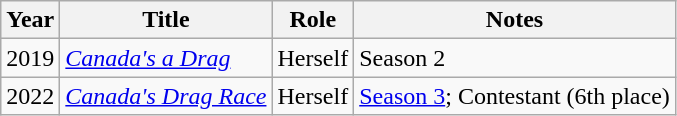<table class="wikitable">
<tr>
<th>Year</th>
<th>Title</th>
<th>Role</th>
<th>Notes</th>
</tr>
<tr>
<td>2019</td>
<td><em><a href='#'>Canada's a Drag</a></em></td>
<td>Herself</td>
<td>Season 2</td>
</tr>
<tr>
<td>2022</td>
<td><em><a href='#'>Canada's Drag Race</a></em></td>
<td>Herself</td>
<td><a href='#'>Season 3</a>; Contestant (6th place)</td>
</tr>
</table>
